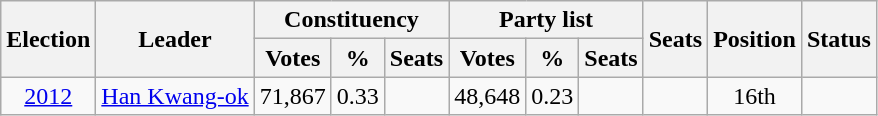<table class="wikitable" style="text-align:center">
<tr>
<th rowspan="2">Election</th>
<th rowspan="2">Leader</th>
<th colspan="3">Constituency</th>
<th colspan="3">Party list</th>
<th rowspan="2">Seats</th>
<th rowspan="2">Position</th>
<th rowspan="2">Status</th>
</tr>
<tr>
<th>Votes</th>
<th>%</th>
<th>Seats</th>
<th>Votes</th>
<th>%</th>
<th>Seats</th>
</tr>
<tr>
<td><a href='#'>2012</a></td>
<td><a href='#'>Han Kwang-ok</a></td>
<td>71,867</td>
<td>0.33</td>
<td></td>
<td>48,648</td>
<td>0.23</td>
<td></td>
<td></td>
<td>16th</td>
<td></td>
</tr>
</table>
